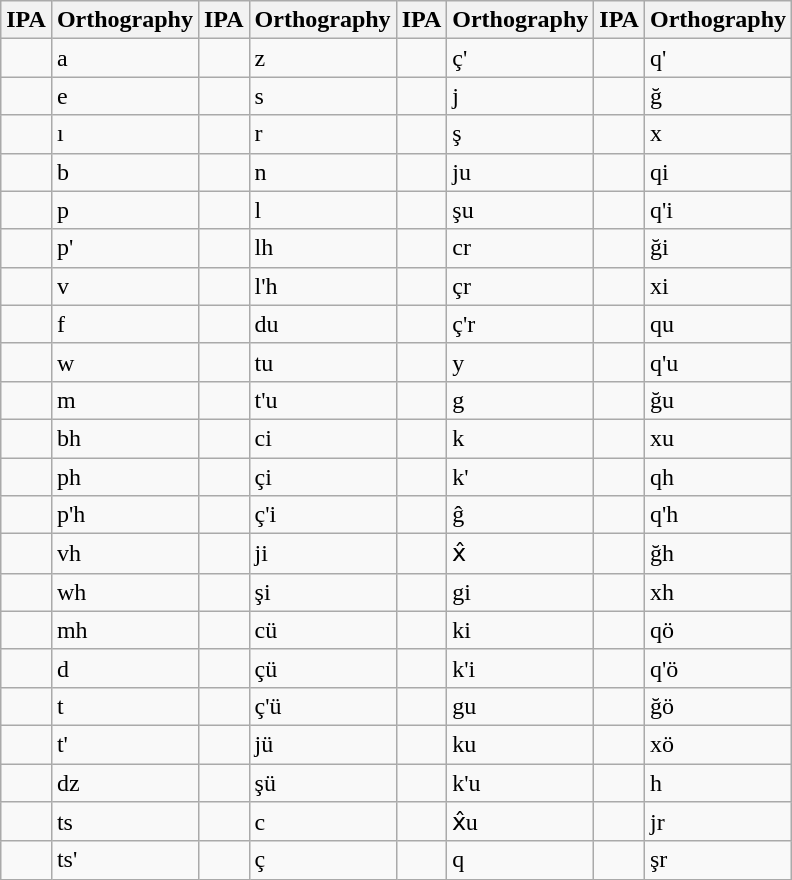<table class="wikitable mw-collapsible mw-collapsed">
<tr>
<th>IPA</th>
<th>Orthography</th>
<th>IPA</th>
<th>Orthography</th>
<th>IPA</th>
<th>Orthography</th>
<th>IPA</th>
<th>Orthography</th>
</tr>
<tr>
<td></td>
<td>a</td>
<td></td>
<td>z</td>
<td></td>
<td>ç'</td>
<td></td>
<td>q'</td>
</tr>
<tr>
<td></td>
<td>e</td>
<td></td>
<td>s</td>
<td></td>
<td>j</td>
<td></td>
<td>ğ</td>
</tr>
<tr>
<td></td>
<td>ı</td>
<td></td>
<td>r</td>
<td></td>
<td>ş</td>
<td></td>
<td>x</td>
</tr>
<tr>
<td></td>
<td>b</td>
<td></td>
<td>n</td>
<td></td>
<td>ju</td>
<td></td>
<td>qi</td>
</tr>
<tr>
<td></td>
<td>p</td>
<td></td>
<td>l</td>
<td></td>
<td>şu</td>
<td></td>
<td>q'i</td>
</tr>
<tr>
<td></td>
<td>p'</td>
<td></td>
<td>lh</td>
<td></td>
<td>cr</td>
<td></td>
<td>ği</td>
</tr>
<tr>
<td></td>
<td>v</td>
<td></td>
<td>l'h</td>
<td></td>
<td>çr</td>
<td></td>
<td>xi</td>
</tr>
<tr>
<td></td>
<td>f</td>
<td></td>
<td>du</td>
<td></td>
<td>ç'r</td>
<td></td>
<td>qu</td>
</tr>
<tr>
<td></td>
<td>w</td>
<td></td>
<td>tu</td>
<td></td>
<td>y</td>
<td></td>
<td>q'u</td>
</tr>
<tr>
<td></td>
<td>m</td>
<td></td>
<td>t'u</td>
<td></td>
<td>g</td>
<td></td>
<td>ğu</td>
</tr>
<tr>
<td></td>
<td>bh</td>
<td></td>
<td>ci</td>
<td></td>
<td>k</td>
<td></td>
<td>xu</td>
</tr>
<tr>
<td></td>
<td>ph</td>
<td></td>
<td>çi</td>
<td></td>
<td>k'</td>
<td></td>
<td>qh</td>
</tr>
<tr>
<td></td>
<td>p'h</td>
<td></td>
<td>ç'i</td>
<td></td>
<td>ĝ</td>
<td></td>
<td>q'h</td>
</tr>
<tr>
<td></td>
<td>vh</td>
<td></td>
<td>ji</td>
<td></td>
<td>x̂</td>
<td></td>
<td>ğh</td>
</tr>
<tr>
<td></td>
<td>wh</td>
<td></td>
<td>şi</td>
<td></td>
<td>gi</td>
<td></td>
<td>xh</td>
</tr>
<tr>
<td></td>
<td>mh</td>
<td></td>
<td>cü</td>
<td></td>
<td>ki</td>
<td></td>
<td>qö</td>
</tr>
<tr>
<td></td>
<td>d</td>
<td></td>
<td>çü</td>
<td></td>
<td>k'i</td>
<td></td>
<td>q'ö</td>
</tr>
<tr>
<td></td>
<td>t</td>
<td></td>
<td>ç'ü</td>
<td></td>
<td>gu</td>
<td></td>
<td>ğö</td>
</tr>
<tr>
<td></td>
<td>t'</td>
<td></td>
<td>jü</td>
<td></td>
<td>ku</td>
<td></td>
<td>xö</td>
</tr>
<tr>
<td></td>
<td>dz</td>
<td></td>
<td>şü</td>
<td></td>
<td>k'u</td>
<td></td>
<td>h</td>
</tr>
<tr>
<td></td>
<td>ts</td>
<td></td>
<td>c</td>
<td></td>
<td>x̂u</td>
<td></td>
<td>jr</td>
</tr>
<tr>
<td></td>
<td>ts'</td>
<td></td>
<td>ç</td>
<td></td>
<td>q</td>
<td></td>
<td>şr</td>
</tr>
</table>
